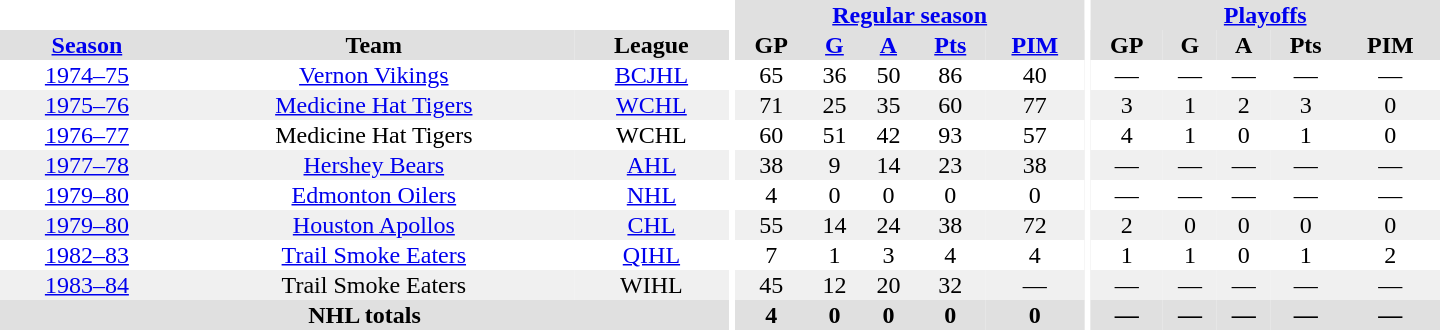<table border="0" cellpadding="1" cellspacing="0" style="text-align:center; width:60em">
<tr bgcolor="#e0e0e0">
<th colspan="3" bgcolor="#ffffff"></th>
<th rowspan="100" bgcolor="#ffffff"></th>
<th colspan="5"><a href='#'>Regular season</a></th>
<th rowspan="100" bgcolor="#ffffff"></th>
<th colspan="5"><a href='#'>Playoffs</a></th>
</tr>
<tr bgcolor="#e0e0e0">
<th><a href='#'>Season</a></th>
<th>Team</th>
<th>League</th>
<th>GP</th>
<th><a href='#'>G</a></th>
<th><a href='#'>A</a></th>
<th><a href='#'>Pts</a></th>
<th><a href='#'>PIM</a></th>
<th>GP</th>
<th>G</th>
<th>A</th>
<th>Pts</th>
<th>PIM</th>
</tr>
<tr>
<td><a href='#'>1974–75</a></td>
<td><a href='#'>Vernon Vikings</a></td>
<td><a href='#'>BCJHL</a></td>
<td>65</td>
<td>36</td>
<td>50</td>
<td>86</td>
<td>40</td>
<td>—</td>
<td>—</td>
<td>—</td>
<td>—</td>
<td>—</td>
</tr>
<tr bgcolor="#f0f0f0">
<td><a href='#'>1975–76</a></td>
<td><a href='#'>Medicine Hat Tigers</a></td>
<td><a href='#'>WCHL</a></td>
<td>71</td>
<td>25</td>
<td>35</td>
<td>60</td>
<td>77</td>
<td>3</td>
<td>1</td>
<td>2</td>
<td>3</td>
<td>0</td>
</tr>
<tr>
<td><a href='#'>1976–77</a></td>
<td>Medicine Hat Tigers</td>
<td>WCHL</td>
<td>60</td>
<td>51</td>
<td>42</td>
<td>93</td>
<td>57</td>
<td>4</td>
<td>1</td>
<td>0</td>
<td>1</td>
<td>0</td>
</tr>
<tr bgcolor="#f0f0f0">
<td><a href='#'>1977–78</a></td>
<td><a href='#'>Hershey Bears</a></td>
<td><a href='#'>AHL</a></td>
<td>38</td>
<td>9</td>
<td>14</td>
<td>23</td>
<td>38</td>
<td>—</td>
<td>—</td>
<td>—</td>
<td>—</td>
<td>—</td>
</tr>
<tr>
<td><a href='#'>1979–80</a></td>
<td><a href='#'>Edmonton Oilers</a></td>
<td><a href='#'>NHL</a></td>
<td>4</td>
<td>0</td>
<td>0</td>
<td>0</td>
<td>0</td>
<td>—</td>
<td>—</td>
<td>—</td>
<td>—</td>
<td>—</td>
</tr>
<tr bgcolor="#f0f0f0">
<td><a href='#'>1979–80</a></td>
<td><a href='#'>Houston Apollos</a></td>
<td><a href='#'>CHL</a></td>
<td>55</td>
<td>14</td>
<td>24</td>
<td>38</td>
<td>72</td>
<td>2</td>
<td>0</td>
<td>0</td>
<td>0</td>
<td>0</td>
</tr>
<tr>
<td><a href='#'>1982–83</a></td>
<td><a href='#'>Trail Smoke Eaters</a></td>
<td><a href='#'>QIHL</a></td>
<td>7</td>
<td>1</td>
<td>3</td>
<td>4</td>
<td>4</td>
<td>1</td>
<td>1</td>
<td>0</td>
<td>1</td>
<td>2</td>
</tr>
<tr bgcolor="#f0f0f0">
<td><a href='#'>1983–84</a></td>
<td>Trail Smoke Eaters</td>
<td>WIHL</td>
<td>45</td>
<td>12</td>
<td>20</td>
<td>32</td>
<td>—</td>
<td>—</td>
<td>—</td>
<td>—</td>
<td>—</td>
<td>—</td>
</tr>
<tr bgcolor="#e0e0e0">
<th colspan="3">NHL totals</th>
<th>4</th>
<th>0</th>
<th>0</th>
<th>0</th>
<th>0</th>
<th>—</th>
<th>—</th>
<th>—</th>
<th>—</th>
<th>—</th>
</tr>
</table>
